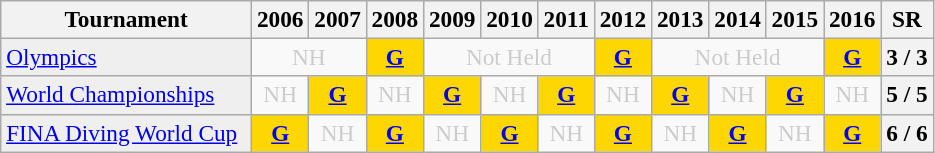<table class=wikitable style=text-align:center;font-size:97%>
<tr>
<th width=160>Tournament</th>
<th>2006</th>
<th>2007</th>
<th>2008</th>
<th>2009</th>
<th>2010</th>
<th>2011</th>
<th>2012</th>
<th>2013</th>
<th>2014</th>
<th>2015</th>
<th>2016</th>
<th>SR</th>
</tr>
<tr>
<td bgcolor=efefef align=left><a href='#'>Olympics</a></td>
<td colspan=2 style=color:#ccc>NH</td>
<td bgcolor=gold><a href='#'><strong>G</strong></a></td>
<td colspan=3 style=color:#ccc>Not Held</td>
<td bgcolor=gold><a href='#'><strong>G</strong></a></td>
<td colspan=3 style=color:#ccc>Not Held</td>
<td bgcolor=gold><a href='#'><strong>G</strong></a></td>
<th>3 / 3</th>
</tr>
<tr>
<td bgcolor=efefef align=left><a href='#'>World Championships</a></td>
<td colspan=1 style=color:#ccc>NH</td>
<td bgcolor=gold><a href='#'><strong>G</strong></a></td>
<td colspan=1 style=color:#ccc>NH</td>
<td bgcolor=gold><a href='#'><strong>G</strong></a></td>
<td colspan=1 style=color:#ccc>NH</td>
<td bgcolor=gold><a href='#'><strong>G</strong></a></td>
<td colspan=1 style=color:#ccc>NH</td>
<td bgcolor=gold><a href='#'><strong>G</strong></a></td>
<td colspan=1 style=color:#ccc>NH</td>
<td bgcolor=gold><a href='#'><strong>G</strong></a></td>
<td colspan=1 style=color:#ccc>NH</td>
<th>5 / 5</th>
</tr>
<tr>
<td bgcolor=efefef align=left><a href='#'>FINA Diving World Cup</a></td>
<td bgcolor=gold><a href='#'><strong>G</strong></a></td>
<td colspan=1 style=color:#ccc>NH</td>
<td bgcolor=gold><a href='#'><strong>G</strong></a></td>
<td colspan=1 style=color:#ccc>NH</td>
<td bgcolor=gold><a href='#'><strong>G</strong></a></td>
<td colspan=1 style=color:#ccc>NH</td>
<td bgcolor=gold><a href='#'><strong>G</strong></a></td>
<td colspan=1 style=color:#ccc>NH</td>
<td bgcolor=gold><a href='#'><strong>G</strong></a></td>
<td colspan=1 style=color:#ccc>NH</td>
<td bgcolor=gold><a href='#'><strong>G</strong></a></td>
<th>6 / 6</th>
</tr>
</table>
